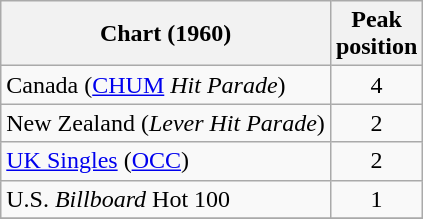<table class="wikitable sortable">
<tr>
<th>Chart (1960)</th>
<th>Peak<br>position</th>
</tr>
<tr>
<td>Canada (<a href='#'>CHUM</a> <em>Hit Parade</em>)</td>
<td style="text-align:center;">4</td>
</tr>
<tr>
<td>New Zealand (<em>Lever Hit Parade</em>)</td>
<td style="text-align:center;">2</td>
</tr>
<tr>
<td><a href='#'>UK Singles</a> (<a href='#'>OCC</a>)</td>
<td style="text-align:center;">2</td>
</tr>
<tr>
<td>U.S. <em>Billboard</em> Hot 100</td>
<td align="center">1</td>
</tr>
<tr>
</tr>
</table>
